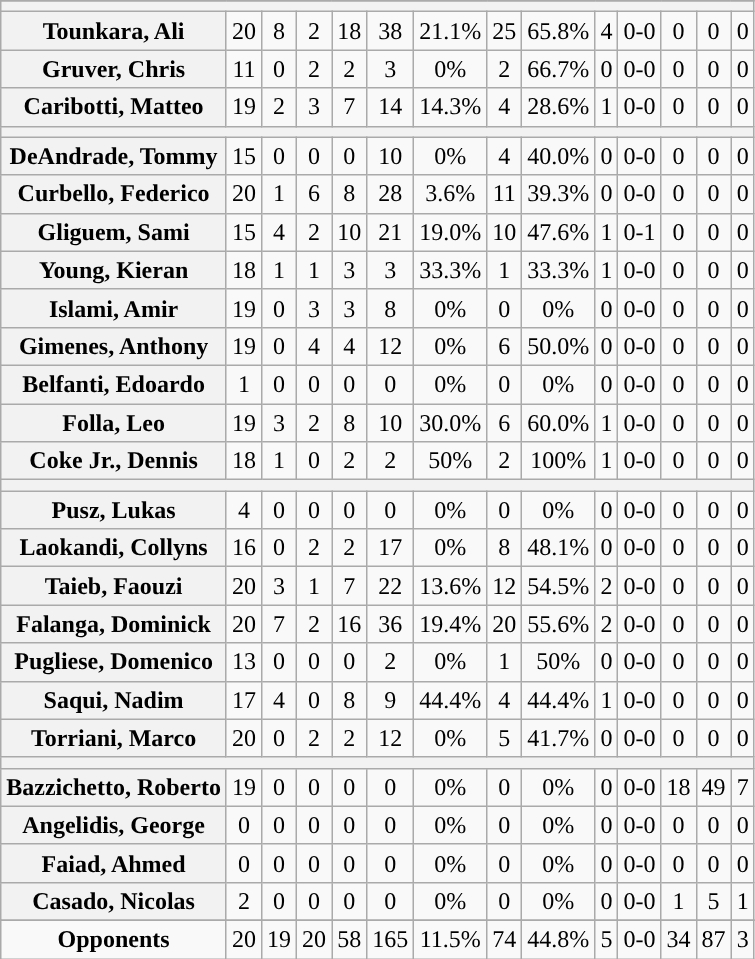<table class="wikitable sortable" border="1" style="text-align:center">
<tr>
</tr>
<tr>
<th colspan="14"></th>
</tr>
<tr>
<th style=white-space:nowrap>Tounkara, Ali</th>
<td>20</td>
<td>8</td>
<td>2</td>
<td>18</td>
<td>38</td>
<td>21.1%</td>
<td>25</td>
<td>65.8%</td>
<td>4</td>
<td>0-0</td>
<td>0</td>
<td>0</td>
<td>0</td>
</tr>
<tr>
<th style=white-space:nowrap>Gruver, Chris</th>
<td>11</td>
<td>0</td>
<td>2</td>
<td>2</td>
<td>3</td>
<td>0%</td>
<td>2</td>
<td>66.7%</td>
<td>0</td>
<td>0-0</td>
<td>0</td>
<td>0</td>
<td>0</td>
</tr>
<tr>
<th style=white-space:nowrap>Caribotti, Matteo</th>
<td>19</td>
<td>2</td>
<td>3</td>
<td>7</td>
<td>14</td>
<td>14.3%</td>
<td>4</td>
<td>28.6%</td>
<td>1</td>
<td>0-0</td>
<td>0</td>
<td>0</td>
<td>0</td>
</tr>
<tr>
<th colspan="14"><a href='#'></a></th>
</tr>
<tr>
<th style=white-space:nowrap>DeAndrade, Tommy</th>
<td>15</td>
<td>0</td>
<td>0</td>
<td>0</td>
<td>10</td>
<td>0%</td>
<td>4</td>
<td>40.0%</td>
<td>0</td>
<td>0-0</td>
<td>0</td>
<td>0</td>
<td>0</td>
</tr>
<tr>
<th style=white-space:nowrap>Curbello, Federico</th>
<td>20</td>
<td>1</td>
<td>6</td>
<td>8</td>
<td>28</td>
<td>3.6%</td>
<td>11</td>
<td>39.3%</td>
<td>0</td>
<td>0-0</td>
<td>0</td>
<td>0</td>
<td>0</td>
</tr>
<tr>
<th style=white-space:nowrap>Gliguem, Sami</th>
<td>15</td>
<td>4</td>
<td>2</td>
<td>10</td>
<td>21</td>
<td>19.0%</td>
<td>10</td>
<td>47.6%</td>
<td>1</td>
<td>0-1</td>
<td>0</td>
<td>0</td>
<td>0</td>
</tr>
<tr>
<th style=white-space:nowrap>Young, Kieran</th>
<td>18</td>
<td>1</td>
<td>1</td>
<td>3</td>
<td>3</td>
<td>33.3%</td>
<td>1</td>
<td>33.3%</td>
<td>1</td>
<td>0-0</td>
<td>0</td>
<td>0</td>
<td>0</td>
</tr>
<tr>
<th style=white-space:nowrap>Islami, Amir</th>
<td>19</td>
<td>0</td>
<td>3</td>
<td>3</td>
<td>8</td>
<td>0%</td>
<td>0</td>
<td>0%</td>
<td>0</td>
<td>0-0</td>
<td>0</td>
<td>0</td>
<td>0</td>
</tr>
<tr>
<th style=white-space:nowrap>Gimenes, Anthony</th>
<td>19</td>
<td>0</td>
<td>4</td>
<td>4</td>
<td>12</td>
<td>0%</td>
<td>6</td>
<td>50.0%</td>
<td>0</td>
<td>0-0</td>
<td>0</td>
<td>0</td>
<td>0</td>
</tr>
<tr>
<th style=white-space:nowrap>Belfanti, Edoardo</th>
<td>1</td>
<td>0</td>
<td>0</td>
<td>0</td>
<td>0</td>
<td>0%</td>
<td>0</td>
<td>0%</td>
<td>0</td>
<td>0-0</td>
<td>0</td>
<td>0</td>
<td>0</td>
</tr>
<tr>
<th style=white-space:nowrap>Folla, Leo</th>
<td>19</td>
<td>3</td>
<td>2</td>
<td>8</td>
<td>10</td>
<td>30.0%</td>
<td>6</td>
<td>60.0%</td>
<td>1</td>
<td>0-0</td>
<td>0</td>
<td>0</td>
<td>0</td>
</tr>
<tr>
<th style=white-space:nowrap>Coke Jr., Dennis</th>
<td>18</td>
<td>1</td>
<td>0</td>
<td>2</td>
<td>2</td>
<td>50%</td>
<td>2</td>
<td>100%</td>
<td>1</td>
<td>0-0</td>
<td>0</td>
<td>0</td>
<td>0</td>
</tr>
<tr>
<th colspan="14"><a href='#'></a></th>
</tr>
<tr>
<th style=white-space:nowrap>Pusz, Lukas</th>
<td>4</td>
<td>0</td>
<td>0</td>
<td>0</td>
<td>0</td>
<td>0%</td>
<td>0</td>
<td>0%</td>
<td>0</td>
<td>0-0</td>
<td>0</td>
<td>0</td>
<td>0</td>
</tr>
<tr>
<th style=white-space:nowrap>Laokandi, Collyns</th>
<td>16</td>
<td>0</td>
<td>2</td>
<td>2</td>
<td>17</td>
<td>0%</td>
<td>8</td>
<td>48.1%</td>
<td>0</td>
<td>0-0</td>
<td>0</td>
<td>0</td>
<td>0</td>
</tr>
<tr>
<th style=white-space:nowrap>Taieb, Faouzi</th>
<td>20</td>
<td>3</td>
<td>1</td>
<td>7</td>
<td>22</td>
<td>13.6%</td>
<td>12</td>
<td>54.5%</td>
<td>2</td>
<td>0-0</td>
<td>0</td>
<td>0</td>
<td>0</td>
</tr>
<tr>
<th style=white-space:nowrap>Falanga, Dominick</th>
<td>20</td>
<td>7</td>
<td>2</td>
<td>16</td>
<td>36</td>
<td>19.4%</td>
<td>20</td>
<td>55.6%</td>
<td>2</td>
<td>0-0</td>
<td>0</td>
<td>0</td>
<td>0</td>
</tr>
<tr>
<th style=white-space:nowrap>Pugliese, Domenico</th>
<td>13</td>
<td>0</td>
<td>0</td>
<td>0</td>
<td>2</td>
<td>0%</td>
<td>1</td>
<td>50%</td>
<td>0</td>
<td>0-0</td>
<td>0</td>
<td>0</td>
<td>0</td>
</tr>
<tr>
<th style=white-space:nowrap>Saqui, Nadim</th>
<td>17</td>
<td>4</td>
<td>0</td>
<td>8</td>
<td>9</td>
<td>44.4%</td>
<td>4</td>
<td>44.4%</td>
<td>1</td>
<td>0-0</td>
<td>0</td>
<td>0</td>
<td>0</td>
</tr>
<tr>
<th style=white-space:nowrap>Torriani, Marco</th>
<td>20</td>
<td>0</td>
<td>2</td>
<td>2</td>
<td>12</td>
<td>0%</td>
<td>5</td>
<td>41.7%</td>
<td>0</td>
<td>0-0</td>
<td>0</td>
<td>0</td>
<td>0</td>
</tr>
<tr>
<th colspan="14"><a href='#'></a></th>
</tr>
<tr>
<th style=white-space:nowrap>Bazzichetto, Roberto</th>
<td>19</td>
<td>0</td>
<td>0</td>
<td>0</td>
<td>0</td>
<td>0%</td>
<td>0</td>
<td>0%</td>
<td>0</td>
<td>0-0</td>
<td>18</td>
<td>49</td>
<td>7</td>
</tr>
<tr>
<th style=white-space:nowrap>Angelidis, George</th>
<td>0</td>
<td>0</td>
<td>0</td>
<td>0</td>
<td>0</td>
<td>0%</td>
<td>0</td>
<td>0%</td>
<td>0</td>
<td>0-0</td>
<td>0</td>
<td>0</td>
<td>0</td>
</tr>
<tr>
<th style=white-space:nowrap>Faiad, Ahmed</th>
<td>0</td>
<td>0</td>
<td>0</td>
<td>0</td>
<td>0</td>
<td>0%</td>
<td>0</td>
<td>0%</td>
<td>0</td>
<td>0-0</td>
<td>0</td>
<td>0</td>
<td>0</td>
</tr>
<tr>
<th style=white-space:nowrap>Casado, Nicolas</th>
<td>2</td>
<td>0</td>
<td>0</td>
<td>0</td>
<td>0</td>
<td>0%</td>
<td>0</td>
<td>0%</td>
<td>0</td>
<td>0-0</td>
<td>1</td>
<td>5</td>
<td>1</td>
</tr>
<tr style="text-align:center">
</tr>
<tr class="sortbottom">
<td align="center"><strong>Opponents</strong></td>
<td align="center">20</td>
<td align="center">19</td>
<td align="center">20</td>
<td align="center">58</td>
<td align="center">165</td>
<td align="center">11.5%</td>
<td align="center">74</td>
<td align="center">44.8%</td>
<td align="center">5</td>
<td align="center">0-0</td>
<td align="center">34</td>
<td align="center">87</td>
<td align="center">3</td>
</tr>
</table>
